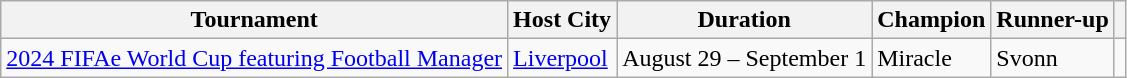<table class="wikitable">
<tr>
<th>Tournament</th>
<th>Host City</th>
<th>Duration</th>
<th>Champion</th>
<th>Runner-up</th>
<th></th>
</tr>
<tr>
<td><a href='#'>2024 FIFAe World Cup featuring Football Manager</a></td>
<td> <a href='#'>Liverpool</a></td>
<td>August 29 – September 1</td>
<td>Miracle</td>
<td>Svonn</td>
<td></td>
</tr>
</table>
